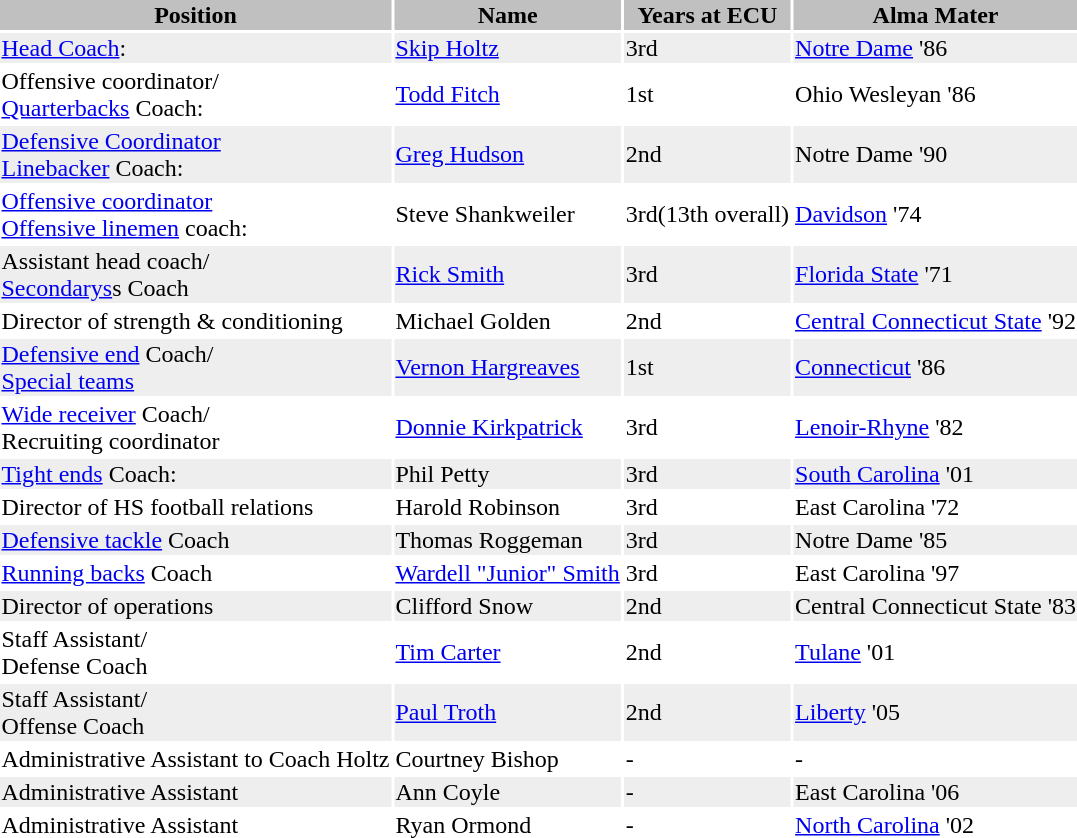<table class="toccolours">
<tr>
<th bgcolor=silver>Position</th>
<th bgcolor=silver>Name</th>
<th bgcolor=silver>Years at ECU</th>
<th bgcolor=silver>Alma Mater</th>
</tr>
<tr bgcolor=#eeeeee>
<td><a href='#'>Head Coach</a>:</td>
<td><a href='#'>Skip Holtz</a></td>
<td>3rd</td>
<td><a href='#'>Notre Dame</a> '86</td>
</tr>
<tr>
<td>Offensive coordinator/<br><a href='#'>Quarterbacks</a> Coach:</td>
<td><a href='#'>Todd Fitch</a></td>
<td>1st</td>
<td>Ohio Wesleyan '86</td>
</tr>
<tr bgcolor=#eeeeee>
<td><a href='#'>Defensive Coordinator</a><br><a href='#'>Linebacker</a> Coach:</td>
<td><a href='#'>Greg Hudson</a></td>
<td>2nd</td>
<td>Notre Dame '90</td>
</tr>
<tr>
<td><a href='#'>Offensive coordinator</a><br><a href='#'>Offensive linemen</a> coach:</td>
<td>Steve Shankweiler</td>
<td>3rd(13th overall)</td>
<td><a href='#'>Davidson</a> '74</td>
</tr>
<tr bgcolor=#eeeeee>
<td>Assistant head coach/<br><a href='#'>Secondarys</a>s Coach</td>
<td><a href='#'>Rick Smith</a></td>
<td>3rd</td>
<td><a href='#'>Florida State</a> '71</td>
</tr>
<tr>
<td>Director of strength & conditioning</td>
<td>Michael Golden</td>
<td>2nd</td>
<td><a href='#'>Central Connecticut State</a> '92</td>
</tr>
<tr bgcolor=#eeeeee>
<td><a href='#'>Defensive end</a> Coach/<br><a href='#'>Special teams</a></td>
<td><a href='#'>Vernon Hargreaves</a></td>
<td>1st</td>
<td><a href='#'>Connecticut</a> '86</td>
</tr>
<tr>
<td><a href='#'>Wide receiver</a> Coach/<br>Recruiting coordinator</td>
<td><a href='#'>Donnie Kirkpatrick</a></td>
<td>3rd</td>
<td><a href='#'>Lenoir-Rhyne</a> '82</td>
</tr>
<tr bgcolor=#eeeeee>
<td><a href='#'>Tight ends</a> Coach:</td>
<td>Phil Petty</td>
<td>3rd</td>
<td><a href='#'>South Carolina</a> '01</td>
</tr>
<tr>
<td>Director of HS football relations</td>
<td>Harold Robinson</td>
<td>3rd</td>
<td>East Carolina '72</td>
</tr>
<tr bgcolor=#eeeeee>
<td><a href='#'>Defensive tackle</a> Coach</td>
<td>Thomas Roggeman</td>
<td>3rd</td>
<td>Notre Dame '85</td>
</tr>
<tr>
<td><a href='#'>Running backs</a> Coach</td>
<td><a href='#'>Wardell "Junior" Smith</a></td>
<td>3rd</td>
<td>East Carolina '97</td>
</tr>
<tr bgcolor=#eeeeee>
<td>Director of operations</td>
<td>Clifford Snow</td>
<td>2nd</td>
<td>Central Connecticut State '83</td>
</tr>
<tr>
<td>Staff Assistant/<br>Defense Coach</td>
<td><a href='#'>Tim Carter</a></td>
<td>2nd</td>
<td><a href='#'>Tulane</a> '01</td>
</tr>
<tr bgcolor=#eeeeee>
<td>Staff Assistant/<br>Offense Coach</td>
<td><a href='#'>Paul Troth</a></td>
<td>2nd</td>
<td><a href='#'>Liberty</a> '05</td>
</tr>
<tr>
<td>Administrative Assistant to Coach Holtz</td>
<td>Courtney Bishop</td>
<td>-</td>
<td>-</td>
</tr>
<tr bgcolor=#eeeeee>
<td>Administrative Assistant</td>
<td>Ann Coyle</td>
<td>-</td>
<td>East Carolina '06</td>
</tr>
<tr>
<td>Administrative Assistant</td>
<td>Ryan Ormond</td>
<td>-</td>
<td><a href='#'>North Carolina</a> '02</td>
</tr>
</table>
